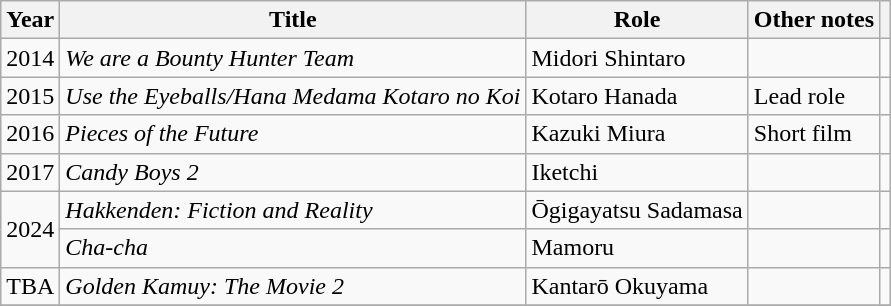<table class="wikitable">
<tr>
<th>Year</th>
<th>Title</th>
<th>Role</th>
<th>Other notes</th>
<th></th>
</tr>
<tr>
<td>2014</td>
<td><em>We are a Bounty Hunter Team</em></td>
<td>Midori Shintaro</td>
<td></td>
<td></td>
</tr>
<tr>
<td>2015</td>
<td><em>Use the Eyeballs/Hana Medama Kotaro no Koi</em></td>
<td>Kotaro Hanada</td>
<td>Lead role</td>
<td></td>
</tr>
<tr>
<td>2016</td>
<td><em>Pieces of the Future</em></td>
<td>Kazuki Miura</td>
<td>Short film</td>
<td></td>
</tr>
<tr>
<td>2017</td>
<td><em>Candy Boys 2</em></td>
<td>Iketchi</td>
<td></td>
<td></td>
</tr>
<tr>
<td rowspan=2>2024</td>
<td><em>Hakkenden: Fiction and Reality</em></td>
<td>Ōgigayatsu Sadamasa</td>
<td></td>
<td></td>
</tr>
<tr>
<td><em>Cha-cha</em></td>
<td>Mamoru</td>
<td></td>
<td></td>
</tr>
<tr>
<td>TBA</td>
<td><em>Golden Kamuy: The Movie 2</em></td>
<td>Kantarō Okuyama</td>
<td></td>
<td></td>
</tr>
<tr>
</tr>
</table>
